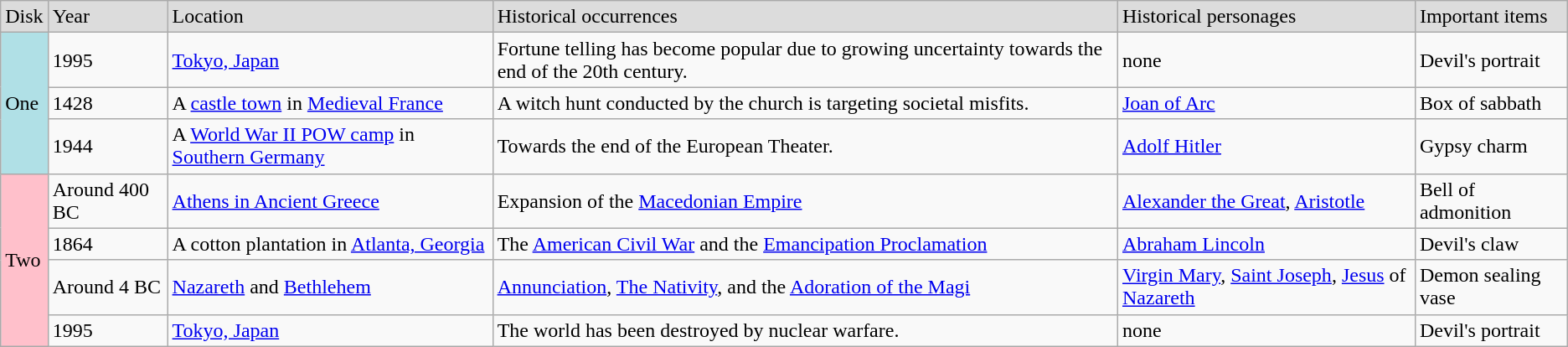<table class="wikitable">
<tr bgcolor=#DCDCDC>
<td>Disk</td>
<td>Year</td>
<td>Location</td>
<td>Historical occurrences</td>
<td>Historical personages</td>
<td>Important items</td>
</tr>
<tr>
<td bgcolor=#B0E0E6 ROWSPAN=3>One</td>
<td>1995</td>
<td><a href='#'>Tokyo, Japan</a></td>
<td>Fortune telling has become popular due to growing uncertainty towards the end of the 20th century.</td>
<td>none</td>
<td>Devil's portrait</td>
</tr>
<tr>
<td>1428</td>
<td>A <a href='#'>castle town</a> in <a href='#'>Medieval France</a></td>
<td>A witch hunt conducted by the church is targeting societal misfits.</td>
<td><a href='#'>Joan of Arc</a></td>
<td>Box of sabbath</td>
</tr>
<tr>
<td>1944</td>
<td>A <a href='#'>World War II POW camp</a> in <a href='#'>Southern Germany</a></td>
<td>Towards the end of the European Theater.</td>
<td><a href='#'>Adolf Hitler</a></td>
<td>Gypsy charm</td>
</tr>
<tr>
<td bgcolor=#FFC0CB ROWSPAN=4>Two</td>
<td>Around 400 BC</td>
<td><a href='#'>Athens in Ancient Greece</a></td>
<td>Expansion of the <a href='#'>Macedonian Empire</a></td>
<td><a href='#'>Alexander the Great</a>, <a href='#'>Aristotle</a></td>
<td>Bell of admonition</td>
</tr>
<tr>
<td>1864</td>
<td>A cotton plantation in <a href='#'>Atlanta, Georgia</a></td>
<td>The <a href='#'>American Civil War</a> and the <a href='#'>Emancipation Proclamation</a></td>
<td><a href='#'>Abraham Lincoln</a></td>
<td>Devil's claw</td>
</tr>
<tr>
<td>Around 4 BC</td>
<td><a href='#'>Nazareth</a> and <a href='#'>Bethlehem</a></td>
<td><a href='#'>Annunciation</a>, <a href='#'>The Nativity</a>, and the <a href='#'>Adoration of the Magi</a></td>
<td><a href='#'>Virgin Mary</a>, <a href='#'>Saint Joseph</a>, <a href='#'>Jesus</a> of <a href='#'>Nazareth</a></td>
<td>Demon sealing vase</td>
</tr>
<tr>
<td>1995</td>
<td><a href='#'>Tokyo, Japan</a></td>
<td>The world has been destroyed by nuclear warfare.</td>
<td>none</td>
<td>Devil's portrait</td>
</tr>
</table>
